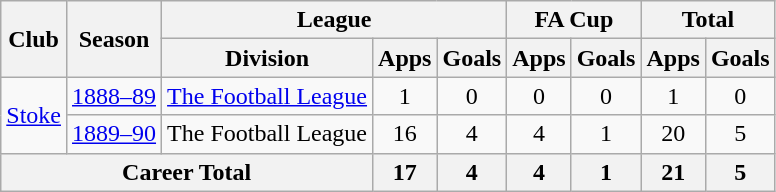<table class="wikitable" style="text-align: center;">
<tr>
<th rowspan="2">Club</th>
<th rowspan="2">Season</th>
<th colspan="3">League</th>
<th colspan="2">FA Cup</th>
<th colspan="2">Total</th>
</tr>
<tr>
<th>Division</th>
<th>Apps</th>
<th>Goals</th>
<th>Apps</th>
<th>Goals</th>
<th>Apps</th>
<th>Goals</th>
</tr>
<tr>
<td rowspan="2"><a href='#'>Stoke</a></td>
<td><a href='#'>1888–89</a></td>
<td><a href='#'>The Football League</a></td>
<td>1</td>
<td>0</td>
<td>0</td>
<td>0</td>
<td>1</td>
<td>0</td>
</tr>
<tr>
<td><a href='#'>1889–90</a></td>
<td>The Football League</td>
<td>16</td>
<td>4</td>
<td>4</td>
<td>1</td>
<td>20</td>
<td>5</td>
</tr>
<tr>
<th colspan="3">Career Total</th>
<th>17</th>
<th>4</th>
<th>4</th>
<th>1</th>
<th>21</th>
<th>5</th>
</tr>
</table>
